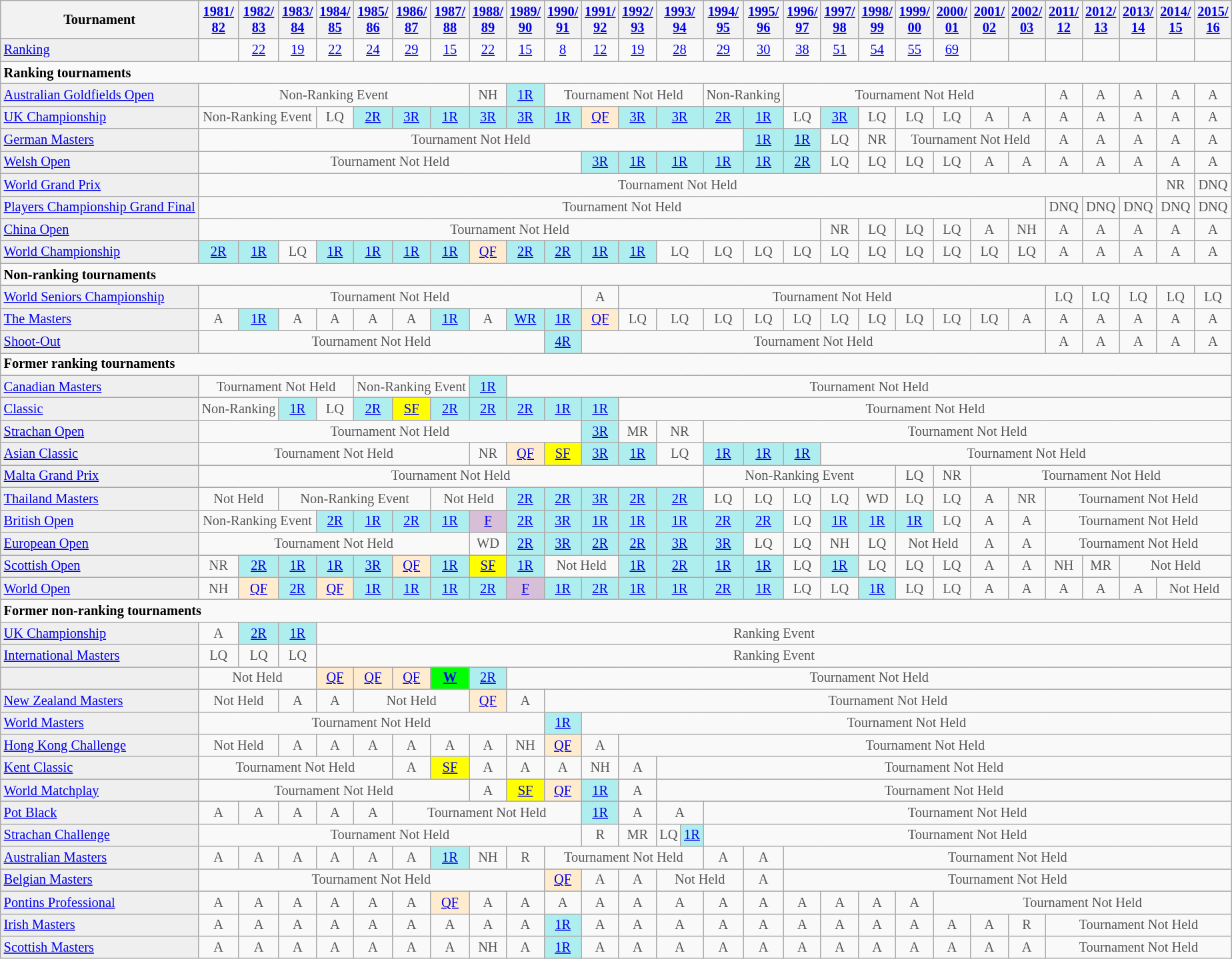<table class="wikitable" style="font-size:85%;">
<tr>
<th>Tournament</th>
<th><a href='#'>1981/<br>82</a></th>
<th><a href='#'>1982/<br>83</a></th>
<th><a href='#'>1983/<br>84</a></th>
<th><a href='#'>1984/<br>85</a></th>
<th><a href='#'>1985/<br>86</a></th>
<th><a href='#'>1986/<br>87</a></th>
<th><a href='#'>1987/<br>88</a></th>
<th><a href='#'>1988/<br>89</a></th>
<th><a href='#'>1989/<br>90</a></th>
<th><a href='#'>1990/<br>91</a></th>
<th><a href='#'>1991/<br>92</a></th>
<th><a href='#'>1992/<br>93</a></th>
<th colspan="2"><a href='#'>1993/<br>94</a></th>
<th><a href='#'>1994/<br>95</a></th>
<th><a href='#'>1995/<br>96</a></th>
<th><a href='#'>1996/<br>97</a></th>
<th><a href='#'>1997/<br>98</a></th>
<th><a href='#'>1998/<br>99</a></th>
<th><a href='#'>1999/<br>00</a></th>
<th><a href='#'>2000/<br>01</a></th>
<th><a href='#'>2001/<br>02</a></th>
<th><a href='#'>2002/<br>03</a></th>
<th><a href='#'>2011/<br>12</a></th>
<th><a href='#'>2012/<br>13</a></th>
<th><a href='#'>2013/<br>14</a></th>
<th><a href='#'>2014/<br>15</a></th>
<th><a href='#'>2015/<br>16</a></th>
</tr>
<tr>
<td style="background:#EFEFEF;"><a href='#'>Ranking</a></td>
<td align="center"></td>
<td align="center"><a href='#'>22</a></td>
<td align="center"><a href='#'>19</a></td>
<td align="center"><a href='#'>22</a></td>
<td align="center"><a href='#'>24</a></td>
<td align="center"><a href='#'>29</a></td>
<td align="center"><a href='#'>15</a></td>
<td align="center"><a href='#'>22</a></td>
<td align="center"><a href='#'>15</a></td>
<td align="center"><a href='#'>8</a></td>
<td align="center"><a href='#'>12</a></td>
<td align="center"><a href='#'>19</a></td>
<td align="center" colspan="2"><a href='#'>28</a></td>
<td align="center"><a href='#'>29</a></td>
<td align="center"><a href='#'>30</a></td>
<td align="center"><a href='#'>38</a></td>
<td align="center"><a href='#'>51</a></td>
<td align="center"><a href='#'>54</a></td>
<td align="center"><a href='#'>55</a></td>
<td align="center"><a href='#'>69</a></td>
<td align="center"></td>
<td align="center"></td>
<td align="center"></td>
<td align="center"></td>
<td align="center"></td>
<td align="center"></td>
<td align="center"></td>
</tr>
<tr>
<td colspan="30"><strong>Ranking tournaments</strong></td>
</tr>
<tr>
<td style="background:#EFEFEF;"><a href='#'>Australian Goldfields Open</a></td>
<td align="center" colspan="7" style="color:#555555;">Non-Ranking Event</td>
<td align="center" style="color:#555555;">NH</td>
<td align="center" style="background:#afeeee;"><a href='#'>1R</a></td>
<td align="center" colspan="5" style="color:#555555;">Tournament Not Held</td>
<td align="center" colspan="2" style="color:#555555;">Non-Ranking</td>
<td align="center" colspan="7" style="color:#555555;">Tournament Not Held</td>
<td align="center" style="color:#555555;">A</td>
<td align="center" style="color:#555555;">A</td>
<td align="center" style="color:#555555;">A</td>
<td align="center" style="color:#555555;">A</td>
<td align="center" style="color:#555555;">A</td>
</tr>
<tr>
<td style="background:#EFEFEF;"><a href='#'>UK Championship</a></td>
<td align="center" colspan="3" style="color:#555555;">Non-Ranking Event</td>
<td align="center" style="color:#555555;">LQ</td>
<td align="center" style="background:#afeeee;"><a href='#'>2R</a></td>
<td align="center" style="background:#afeeee;"><a href='#'>3R</a></td>
<td align="center" style="background:#afeeee;"><a href='#'>1R</a></td>
<td align="center" style="background:#afeeee;"><a href='#'>3R</a></td>
<td align="center" style="background:#afeeee;"><a href='#'>3R</a></td>
<td align="center" style="background:#afeeee;"><a href='#'>1R</a></td>
<td align="center" style="background:#ffebcd;"><a href='#'>QF</a></td>
<td align="center" style="background:#afeeee;"><a href='#'>3R</a></td>
<td align="center" colspan="2" style="background:#afeeee;"><a href='#'>3R</a></td>
<td align="center" style="background:#afeeee;"><a href='#'>2R</a></td>
<td align="center" style="background:#afeeee;"><a href='#'>1R</a></td>
<td align="center" style="color:#555555;">LQ</td>
<td align="center" style="background:#afeeee;"><a href='#'>3R</a></td>
<td align="center" style="color:#555555;">LQ</td>
<td align="center" style="color:#555555;">LQ</td>
<td align="center" style="color:#555555;">LQ</td>
<td align="center" style="color:#555555;">A</td>
<td align="center" style="color:#555555;">A</td>
<td align="center" style="color:#555555;">A</td>
<td align="center" style="color:#555555;">A</td>
<td align="center" style="color:#555555;">A</td>
<td align="center" style="color:#555555;">A</td>
<td align="center" style="color:#555555;">A</td>
</tr>
<tr>
<td style="background:#EFEFEF;"><a href='#'>German Masters</a></td>
<td align="center" colspan="15" style="color:#555555;">Tournament Not Held</td>
<td align="center" style="background:#afeeee;"><a href='#'>1R</a></td>
<td align="center" style="background:#afeeee;"><a href='#'>1R</a></td>
<td align="center" style="color:#555555;">LQ</td>
<td align="center" style="color:#555555;">NR</td>
<td align="center" colspan="4" style="color:#555555;">Tournament Not Held</td>
<td align="center" style="color:#555555;">A</td>
<td align="center" style="color:#555555;">A</td>
<td align="center" style="color:#555555;">A</td>
<td align="center" style="color:#555555;">A</td>
<td align="center" style="color:#555555;">A</td>
</tr>
<tr>
<td style="background:#EFEFEF;"><a href='#'>Welsh Open</a></td>
<td align="center" colspan="10" style="color:#555555;">Tournament Not Held</td>
<td align="center" style="background:#afeeee;"><a href='#'>3R</a></td>
<td align="center" style="background:#afeeee;"><a href='#'>1R</a></td>
<td align="center" colspan="2" style="background:#afeeee;"><a href='#'>1R</a></td>
<td align="center" style="background:#afeeee;"><a href='#'>1R</a></td>
<td align="center" style="background:#afeeee;"><a href='#'>1R</a></td>
<td align="center" style="background:#afeeee;"><a href='#'>2R</a></td>
<td align="center" style="color:#555555;">LQ</td>
<td align="center" style="color:#555555;">LQ</td>
<td align="center" style="color:#555555;">LQ</td>
<td align="center" style="color:#555555;">LQ</td>
<td align="center" style="color:#555555;">A</td>
<td align="center" style="color:#555555;">A</td>
<td align="center" style="color:#555555;">A</td>
<td align="center" style="color:#555555;">A</td>
<td align="center" style="color:#555555;">A</td>
<td align="center" style="color:#555555;">A</td>
<td align="center" style="color:#555555;">A</td>
</tr>
<tr>
<td style="background:#EFEFEF;"><a href='#'>World Grand Prix</a></td>
<td align="center" colspan="26" style="color:#555555;">Tournament Not Held</td>
<td align="center" style="color:#555555;">NR</td>
<td align="center" style="color:#555555;">DNQ</td>
</tr>
<tr>
<td style="background:#EFEFEF;"><a href='#'>Players Championship Grand Final</a></td>
<td align="center" colspan="23" style="color:#555555;">Tournament Not Held</td>
<td align="center" style="color:#555555;">DNQ</td>
<td align="center" style="color:#555555;">DNQ</td>
<td align="center" style="color:#555555;">DNQ</td>
<td align="center" style="color:#555555;">DNQ</td>
<td align="center" style="color:#555555;">DNQ</td>
</tr>
<tr>
<td style="background:#EFEFEF;"><a href='#'>China Open</a></td>
<td align="center" colspan="17" style="color:#555555;">Tournament Not Held</td>
<td align="center" style="color:#555555;">NR</td>
<td align="center" style="color:#555555;">LQ</td>
<td align="center" style="color:#555555;">LQ</td>
<td align="center" style="color:#555555;">LQ</td>
<td align="center" style="color:#555555;">A</td>
<td align="center" style="color:#555555;">NH</td>
<td align="center" style="color:#555555;">A</td>
<td align="center" style="color:#555555;">A</td>
<td align="center" style="color:#555555;">A</td>
<td align="center" style="color:#555555;">A</td>
<td align="center" style="color:#555555;">A</td>
</tr>
<tr>
<td style="background:#EFEFEF;"><a href='#'>World Championship</a></td>
<td align="center" style="background:#afeeee;"><a href='#'>2R</a></td>
<td align="center" style="background:#afeeee;"><a href='#'>1R</a></td>
<td align="center" style="color:#555555;">LQ</td>
<td align="center" style="background:#afeeee;"><a href='#'>1R</a></td>
<td align="center" style="background:#afeeee;"><a href='#'>1R</a></td>
<td align="center" style="background:#afeeee;"><a href='#'>1R</a></td>
<td align="center" style="background:#afeeee;"><a href='#'>1R</a></td>
<td align="center" style="background:#ffebcd;"><a href='#'>QF</a></td>
<td align="center" style="background:#afeeee;"><a href='#'>2R</a></td>
<td align="center" style="background:#afeeee;"><a href='#'>2R</a></td>
<td align="center" style="background:#afeeee;"><a href='#'>1R</a></td>
<td align="center" style="background:#afeeee;"><a href='#'>1R</a></td>
<td align="center" colspan="2" style="color:#555555;">LQ</td>
<td align="center" style="color:#555555;">LQ</td>
<td align="center" style="color:#555555;">LQ</td>
<td align="center" style="color:#555555;">LQ</td>
<td align="center" style="color:#555555;">LQ</td>
<td align="center" style="color:#555555;">LQ</td>
<td align="center" style="color:#555555;">LQ</td>
<td align="center" style="color:#555555;">LQ</td>
<td align="center" style="color:#555555;">LQ</td>
<td align="center" style="color:#555555;">LQ</td>
<td align="center" style="color:#555555;">A</td>
<td align="center" style="color:#555555;">A</td>
<td align="center" style="color:#555555;">A</td>
<td align="center" style="color:#555555;">A</td>
<td align="center" style="color:#555555;">A</td>
</tr>
<tr>
<td colspan="30"><strong>Non-ranking tournaments</strong></td>
</tr>
<tr>
<td style="background:#EFEFEF;"><a href='#'>World Seniors Championship</a></td>
<td align="center" colspan="10" style="color:#555555;">Tournament Not Held</td>
<td align="center" style="color:#555555;">A</td>
<td align="center" colspan="12" style="color:#555555;">Tournament Not Held</td>
<td align="center" style="color:#555555;">LQ</td>
<td align="center" style="color:#555555;">LQ</td>
<td align="center" style="color:#555555;">LQ</td>
<td align="center" style="color:#555555;">LQ</td>
<td align="center" style="color:#555555;">LQ</td>
</tr>
<tr>
<td style="background:#EFEFEF;"><a href='#'>The Masters</a></td>
<td align="center" style="color:#555555;">A</td>
<td align="center" style="background:#afeeee;"><a href='#'>1R</a></td>
<td align="center" style="color:#555555;">A</td>
<td align="center" style="color:#555555;">A</td>
<td align="center" style="color:#555555;">A</td>
<td align="center" style="color:#555555;">A</td>
<td align="center" style="background:#afeeee;"><a href='#'>1R</a></td>
<td align="center" style="color:#555555;">A</td>
<td align="center" style="background:#afeeee;"><a href='#'>WR</a></td>
<td align="center" style="background:#afeeee;"><a href='#'>1R</a></td>
<td align="center" style="background:#ffebcd;"><a href='#'>QF</a></td>
<td align="center" style="color:#555555;">LQ</td>
<td align="center" colspan="2" style="color:#555555;">LQ</td>
<td align="center" style="color:#555555;">LQ</td>
<td align="center" style="color:#555555;">LQ</td>
<td align="center" style="color:#555555;">LQ</td>
<td align="center" style="color:#555555;">LQ</td>
<td align="center" style="color:#555555;">LQ</td>
<td align="center" style="color:#555555;">LQ</td>
<td align="center" style="color:#555555;">LQ</td>
<td align="center" style="color:#555555;">LQ</td>
<td align="center" style="color:#555555;">A</td>
<td align="center" style="color:#555555;">A</td>
<td align="center" style="color:#555555;">A</td>
<td align="center" style="color:#555555;">A</td>
<td align="center" style="color:#555555;">A</td>
<td align="center" style="color:#555555;">A</td>
</tr>
<tr>
<td style="background:#EFEFEF;"><a href='#'>Shoot-Out</a></td>
<td align="center" colspan="9" style="color:#555555;">Tournament Not Held</td>
<td align="center" style="background:#afeeee;"><a href='#'>4R</a></td>
<td align="center" colspan="13" style="color:#555555;">Tournament Not Held</td>
<td align="center" style="color:#555555;">A</td>
<td align="center" style="color:#555555;">A</td>
<td align="center" style="color:#555555;">A</td>
<td align="center" style="color:#555555;">A</td>
<td align="center" style="color:#555555;">A</td>
</tr>
<tr>
<td colspan="30"><strong>Former ranking tournaments</strong></td>
</tr>
<tr>
<td style="background:#EFEFEF;"><a href='#'>Canadian Masters</a></td>
<td align="center" colspan="4" style="color:#555555;">Tournament Not Held</td>
<td align="center" colspan="3" style="color:#555555;">Non-Ranking Event</td>
<td align="center" style="background:#afeeee;"><a href='#'>1R</a></td>
<td align="center" colspan="30" style="color:#555555;">Tournament Not Held</td>
</tr>
<tr>
<td style="background:#EFEFEF;"><a href='#'>Classic</a></td>
<td align="center" colspan="2" style="color:#555555;">Non-Ranking</td>
<td align="center" style="background:#afeeee;"><a href='#'>1R</a></td>
<td align="center" style="color:#555555;">LQ</td>
<td align="center" style="background:#afeeee;"><a href='#'>2R</a></td>
<td align="center" style="background:yellow;"><a href='#'>SF</a></td>
<td align="center" style="background:#afeeee;"><a href='#'>2R</a></td>
<td align="center" style="background:#afeeee;"><a href='#'>2R</a></td>
<td align="center" style="background:#afeeee;"><a href='#'>2R</a></td>
<td align="center" style="background:#afeeee;"><a href='#'>1R</a></td>
<td align="center" style="background:#afeeee;"><a href='#'>1R</a></td>
<td align="center" colspan="30" style="color:#555555;">Tournament Not Held</td>
</tr>
<tr>
<td style="background:#EFEFEF;"><a href='#'>Strachan Open</a></td>
<td align="center" colspan="10" style="color:#555555;">Tournament Not Held</td>
<td align="center" style="background:#afeeee;"><a href='#'>3R</a></td>
<td align="center" style="color:#555555;">MR</td>
<td align="center" colspan="2" style="color:#555555;">NR</td>
<td align="center" colspan="30" style="color:#555555;">Tournament Not Held</td>
</tr>
<tr>
<td style="background:#EFEFEF;"><a href='#'>Asian Classic</a></td>
<td align="center" colspan="7" style="color:#555555;">Tournament Not Held</td>
<td align="center" style="color:#555555;">NR</td>
<td align="center" style="background:#ffebcd;"><a href='#'>QF</a></td>
<td align="center" style="background:yellow;"><a href='#'>SF</a></td>
<td align="center" style="background:#afeeee;"><a href='#'>3R</a></td>
<td align="center" style="background:#afeeee;"><a href='#'>1R</a></td>
<td align="center" colspan="2" style="color:#555555;">LQ</td>
<td align="center" style="background:#afeeee;"><a href='#'>1R</a></td>
<td align="center" style="background:#afeeee;"><a href='#'>1R</a></td>
<td align="center" style="background:#afeeee;"><a href='#'>1R</a></td>
<td align="center" colspan="30" style="color:#555555;">Tournament Not Held</td>
</tr>
<tr>
<td style="background:#EFEFEF;"><a href='#'>Malta Grand Prix</a></td>
<td align="center" colspan="14" style="color:#555555;">Tournament Not Held</td>
<td align="center" colspan="5" style="color:#555555;">Non-Ranking Event</td>
<td align="center" style="color:#555555;">LQ</td>
<td align="center" style="color:#555555;">NR</td>
<td align="center" colspan="30" style="color:#555555;">Tournament Not Held</td>
</tr>
<tr>
<td style="background:#EFEFEF;"><a href='#'>Thailand Masters</a></td>
<td align="center" colspan="2" style="color:#555555;">Not Held</td>
<td align="center" colspan="4" style="color:#555555;">Non-Ranking Event</td>
<td align="center" colspan="2" style="color:#555555;">Not Held</td>
<td align="center" style="background:#afeeee;"><a href='#'>2R</a></td>
<td align="center" style="background:#afeeee;"><a href='#'>2R</a></td>
<td align="center" style="background:#afeeee;"><a href='#'>3R</a></td>
<td align="center" style="background:#afeeee;"><a href='#'>2R</a></td>
<td align="center" colspan="2" style="background:#afeeee;"><a href='#'>2R</a></td>
<td align="center" style="color:#555555;">LQ</td>
<td align="center" style="color:#555555;">LQ</td>
<td align="center" style="color:#555555;">LQ</td>
<td align="center" style="color:#555555;">LQ</td>
<td align="center" style="color:#555555;">WD</td>
<td align="center" style="color:#555555;">LQ</td>
<td align="center" style="color:#555555;">LQ</td>
<td align="center" style="color:#555555;">A</td>
<td align="center" style="color:#555555;">NR</td>
<td align="center" colspan="30" style="color:#555555;">Tournament Not Held</td>
</tr>
<tr>
<td style="background:#EFEFEF;"><a href='#'>British Open</a></td>
<td align="center" colspan="3" style="color:#555555;">Non-Ranking Event</td>
<td align="center" style="background:#afeeee;"><a href='#'>2R</a></td>
<td align="center" style="background:#afeeee;"><a href='#'>1R</a></td>
<td align="center" style="background:#afeeee;"><a href='#'>2R</a></td>
<td align="center" style="background:#afeeee;"><a href='#'>1R</a></td>
<td align="center" style="background:#D8BFD8;"><a href='#'>F</a></td>
<td align="center" style="background:#afeeee;"><a href='#'>2R</a></td>
<td align="center" style="background:#afeeee;"><a href='#'>3R</a></td>
<td align="center" style="background:#afeeee;"><a href='#'>1R</a></td>
<td align="center" style="background:#afeeee;"><a href='#'>1R</a></td>
<td align="center" colspan="2" style="background:#afeeee;"><a href='#'>1R</a></td>
<td align="center" style="background:#afeeee;"><a href='#'>2R</a></td>
<td align="center" style="background:#afeeee;"><a href='#'>2R</a></td>
<td align="center" style="color:#555555;">LQ</td>
<td align="center" style="background:#afeeee;"><a href='#'>1R</a></td>
<td align="center" style="background:#afeeee;"><a href='#'>1R</a></td>
<td align="center" style="background:#afeeee;"><a href='#'>1R</a></td>
<td align="center" style="color:#555555;">LQ</td>
<td align="center" style="color:#555555;">A</td>
<td align="center" style="color:#555555;">A</td>
<td align="center" colspan="30" style="color:#555555;">Tournament Not Held</td>
</tr>
<tr>
<td style="background:#EFEFEF;"><a href='#'>European Open</a></td>
<td align="center" colspan="7" style="color:#555555;">Tournament Not Held</td>
<td align="center" style="color:#555555;">WD</td>
<td align="center" style="background:#afeeee;"><a href='#'>2R</a></td>
<td align="center" style="background:#afeeee;"><a href='#'>3R</a></td>
<td align="center" style="background:#afeeee;"><a href='#'>2R</a></td>
<td align="center" style="background:#afeeee;"><a href='#'>2R</a></td>
<td align="center" colspan="2" style="background:#afeeee;"><a href='#'>3R</a></td>
<td align="center" style="background:#afeeee;"><a href='#'>3R</a></td>
<td align="center" style="color:#555555;">LQ</td>
<td align="center" style="color:#555555;">LQ</td>
<td align="center" style="color:#555555;">NH</td>
<td align="center" style="color:#555555;">LQ</td>
<td align="center" colspan="2" style="color:#555555;">Not Held</td>
<td align="center" style="color:#555555;">A</td>
<td align="center" style="color:#555555;">A</td>
<td align="center" colspan="30" style="color:#555555;">Tournament Not Held</td>
</tr>
<tr>
<td style="background:#EFEFEF;"><a href='#'>Scottish Open</a></td>
<td align="center" style="color:#555555;">NR</td>
<td align="center" style="background:#afeeee;"><a href='#'>2R</a></td>
<td align="center" style="background:#afeeee;"><a href='#'>1R</a></td>
<td align="center" style="background:#afeeee;"><a href='#'>1R</a></td>
<td align="center" style="background:#afeeee;"><a href='#'>3R</a></td>
<td align="center" style="background:#ffebcd;"><a href='#'>QF</a></td>
<td align="center" style="background:#afeeee;"><a href='#'>1R</a></td>
<td align="center" style="background:yellow;"><a href='#'>SF</a></td>
<td align="center" style="background:#afeeee;"><a href='#'>1R</a></td>
<td align="center" colspan="2" style="color:#555555;">Not Held</td>
<td align="center" style="background:#afeeee;"><a href='#'>1R</a></td>
<td align="center" colspan="2" style="background:#afeeee;"><a href='#'>2R</a></td>
<td align="center" style="background:#afeeee;"><a href='#'>1R</a></td>
<td align="center" style="background:#afeeee;"><a href='#'>1R</a></td>
<td align="center" style="color:#555555;">LQ</td>
<td align="center" style="background:#afeeee;"><a href='#'>1R</a></td>
<td align="center" style="color:#555555;">LQ</td>
<td align="center" style="color:#555555;">LQ</td>
<td align="center" style="color:#555555;">LQ</td>
<td align="center" style="color:#555555;">A</td>
<td align="center" style="color:#555555;">A</td>
<td align="center" style="color:#555555;">NH</td>
<td align="center" style="color:#555555;">MR</td>
<td align="center" colspan="3" style="color:#555555;">Not Held</td>
</tr>
<tr>
<td style="background:#EFEFEF;"><a href='#'>World Open</a></td>
<td align="center" style="color:#555555;">NH</td>
<td align="center" style="background:#ffebcd;"><a href='#'>QF</a></td>
<td align="center" style="background:#afeeee;"><a href='#'>2R</a></td>
<td align="center" style="background:#ffebcd;"><a href='#'>QF</a></td>
<td align="center" style="background:#afeeee;"><a href='#'>1R</a></td>
<td align="center" style="background:#afeeee;"><a href='#'>1R</a></td>
<td align="center" style="background:#afeeee;"><a href='#'>1R</a></td>
<td align="center" style="background:#afeeee;"><a href='#'>2R</a></td>
<td align="center" style="background:#D8BFD8;"><a href='#'>F</a></td>
<td align="center" style="background:#afeeee;"><a href='#'>1R</a></td>
<td align="center" style="background:#afeeee;"><a href='#'>2R</a></td>
<td align="center" style="background:#afeeee;"><a href='#'>1R</a></td>
<td align="center" colspan="2" style="background:#afeeee;"><a href='#'>1R</a></td>
<td align="center" style="background:#afeeee;"><a href='#'>2R</a></td>
<td align="center" style="background:#afeeee;"><a href='#'>1R</a></td>
<td align="center" style="color:#555555;">LQ</td>
<td align="center" style="color:#555555;">LQ</td>
<td align="center" style="background:#afeeee;"><a href='#'>1R</a></td>
<td align="center" style="color:#555555;">LQ</td>
<td align="center" style="color:#555555;">LQ</td>
<td align="center" style="color:#555555;">A</td>
<td align="center" style="color:#555555;">A</td>
<td align="center" style="color:#555555;">A</td>
<td align="center" style="color:#555555;">A</td>
<td align="center" style="color:#555555;">A</td>
<td align="center" colspan="2" style="color:#555555;">Not Held</td>
</tr>
<tr>
<td colspan="30"><strong>Former non-ranking tournaments</strong></td>
</tr>
<tr>
<td style="background:#EFEFEF;"><a href='#'>UK Championship</a></td>
<td align="center" style="color:#555555;">A</td>
<td align="center" style="background:#afeeee;"><a href='#'>2R</a></td>
<td align="center" style="background:#afeeee;"><a href='#'>1R</a></td>
<td align="center" colspan="30" style="color:#555555;">Ranking Event</td>
</tr>
<tr>
<td style="background:#EFEFEF;"><a href='#'>International Masters</a></td>
<td align="center" style="color:#555555;">LQ</td>
<td align="center" style="color:#555555;">LQ</td>
<td align="center" style="color:#555555;">LQ</td>
<td align="center" colspan="30" style="color:#555555;">Ranking Event</td>
</tr>
<tr>
<td style="background:#EFEFEF;"></td>
<td align="center" colspan="3" style="color:#555555;">Not Held</td>
<td align="center" style="background:#ffebcd;"><a href='#'>QF</a></td>
<td align="center" style="background:#ffebcd;"><a href='#'>QF</a></td>
<td align="center" style="background:#ffebcd;"><a href='#'>QF</a></td>
<td align="center" style="background:#00ff00;"><a href='#'><strong>W</strong></a></td>
<td align="center" style="background:#afeeee;"><a href='#'>2R</a></td>
<td align="center" colspan="30" style="color:#555555;">Tournament Not Held</td>
</tr>
<tr>
<td style="background:#EFEFEF;"><a href='#'>New Zealand Masters</a></td>
<td align="center" colspan="2" style="color:#555555;">Not Held</td>
<td align="center" style="color:#555555;">A</td>
<td align="center" style="color:#555555;">A</td>
<td align="center" colspan="3" style="color:#555555;">Not Held</td>
<td align="center" style="background:#ffebcd;"><a href='#'>QF</a></td>
<td align="center" style="color:#555555;">A</td>
<td align="center" colspan="30" style="color:#555555;">Tournament Not Held</td>
</tr>
<tr>
<td style="background:#EFEFEF;"><a href='#'>World Masters</a></td>
<td align="center" colspan="9" style="color:#555555;">Tournament Not Held</td>
<td align="center" style="background:#afeeee;"><a href='#'>1R</a></td>
<td align="center" colspan="30" style="color:#555555;">Tournament Not Held</td>
</tr>
<tr>
<td style="background:#EFEFEF;"><a href='#'>Hong Kong Challenge</a></td>
<td align="center" colspan="2" style="color:#555555;">Not Held</td>
<td align="center" style="color:#555555;">A</td>
<td align="center" style="color:#555555;">A</td>
<td align="center" style="color:#555555;">A</td>
<td align="center" style="color:#555555;">A</td>
<td align="center" style="color:#555555;">A</td>
<td align="center" style="color:#555555;">A</td>
<td align="center" style="color:#555555;">NH</td>
<td align="center" style="background:#ffebcd;"><a href='#'>QF</a></td>
<td align="center" style="color:#555555;">A</td>
<td align="center" colspan="30" style="color:#555555;">Tournament Not Held</td>
</tr>
<tr>
<td style="background:#EFEFEF;"><a href='#'>Kent Classic</a></td>
<td align="center" colspan="5" style="color:#555555;">Tournament Not Held</td>
<td align="center" style="color:#555555;">A</td>
<td align="center" style="background:yellow;"><a href='#'>SF</a></td>
<td align="center" style="color:#555555;">A</td>
<td align="center" style="color:#555555;">A</td>
<td align="center" style="color:#555555;">A</td>
<td align="center" style="color:#555555;">NH</td>
<td align="center" style="color:#555555;">A</td>
<td align="center" colspan="30" style="color:#555555;">Tournament Not Held</td>
</tr>
<tr>
<td style="background:#EFEFEF;"><a href='#'>World Matchplay</a></td>
<td align="center" colspan="7" style="color:#555555;">Tournament Not Held</td>
<td align="center" style="color:#555555;">A</td>
<td align="center" style="background:yellow;"><a href='#'>SF</a></td>
<td align="center" style="background:#ffebcd;"><a href='#'>QF</a></td>
<td align="center" style="background:#afeeee;"><a href='#'>1R</a></td>
<td align="center" style="color:#555555;">A</td>
<td align="center" colspan="30" style="color:#555555;">Tournament Not Held</td>
</tr>
<tr>
<td style="background:#EFEFEF;"><a href='#'>Pot Black</a></td>
<td align="center" style="color:#555555;">A</td>
<td align="center" style="color:#555555;">A</td>
<td align="center" style="color:#555555;">A</td>
<td align="center" style="color:#555555;">A</td>
<td align="center" style="color:#555555;">A</td>
<td align="center" colspan="5" style="color:#555555;">Tournament Not Held</td>
<td align="center" style="background:#afeeee;"><a href='#'>1R</a></td>
<td align="center" style="color:#555555;">A</td>
<td align="center" colspan="2" style="color:#555555;">A</td>
<td align="center" colspan="30" style="color:#555555;">Tournament Not Held</td>
</tr>
<tr>
<td style="background:#EFEFEF;"><a href='#'>Strachan Challenge</a></td>
<td align="center" colspan="10" style="color:#555555;">Tournament Not Held</td>
<td align="center" style="color:#555555;">R</td>
<td align="center" style="color:#555555;">MR</td>
<td align="center" style="color:#555555;">LQ</td>
<td align="center" style="background:#afeeee;"><a href='#'>1R</a></td>
<td align="center" colspan="30" style="color:#555555;">Tournament Not Held</td>
</tr>
<tr>
<td style="background:#EFEFEF;"><a href='#'>Australian Masters</a></td>
<td align="center" style="color:#555555;">A</td>
<td align="center" style="color:#555555;">A</td>
<td align="center" style="color:#555555;">A</td>
<td align="center" style="color:#555555;">A</td>
<td align="center" style="color:#555555;">A</td>
<td align="center" style="color:#555555;">A</td>
<td align="center" style="background:#afeeee;"><a href='#'>1R</a></td>
<td align="center" style="color:#555555;">NH</td>
<td align="center" style="color:#555555;">R</td>
<td align="center" colspan="5" style="color:#555555;">Tournament Not Held</td>
<td align="center" style="color:#555555;">A</td>
<td align="center" style="color:#555555;">A</td>
<td align="center" colspan="30" style="color:#555555;">Tournament Not Held</td>
</tr>
<tr>
<td style="background:#EFEFEF;"><a href='#'>Belgian Masters</a></td>
<td align="center" colspan="9" style="color:#555555;">Tournament Not Held</td>
<td align="center" style="background:#ffebcd;"><a href='#'>QF</a></td>
<td align="center" style="color:#555555;">A</td>
<td align="center" style="color:#555555;">A</td>
<td align="center" colspan="3" style="color:#555555;">Not Held</td>
<td align="center" style="color:#555555;">A</td>
<td align="center" colspan="30" style="color:#555555;">Tournament Not Held</td>
</tr>
<tr>
<td style="background:#EFEFEF;"><a href='#'>Pontins Professional</a></td>
<td align="center" style="color:#555555;">A</td>
<td align="center" style="color:#555555;">A</td>
<td align="center" style="color:#555555;">A</td>
<td align="center" style="color:#555555;">A</td>
<td align="center" style="color:#555555;">A</td>
<td align="center" style="color:#555555;">A</td>
<td align="center" style="background:#ffebcd;"><a href='#'>QF</a></td>
<td align="center" style="color:#555555;">A</td>
<td align="center" style="color:#555555;">A</td>
<td align="center" style="color:#555555;">A</td>
<td align="center" style="color:#555555;">A</td>
<td align="center" style="color:#555555;">A</td>
<td align="center" colspan="2" style="color:#555555;">A</td>
<td align="center" style="color:#555555;">A</td>
<td align="center" style="color:#555555;">A</td>
<td align="center" style="color:#555555;">A</td>
<td align="center" style="color:#555555;">A</td>
<td align="center" style="color:#555555;">A</td>
<td align="center" style="color:#555555;">A</td>
<td align="center" colspan="30" style="color:#555555;">Tournament Not Held</td>
</tr>
<tr>
<td style="background:#EFEFEF;"><a href='#'>Irish Masters</a></td>
<td align="center" style="color:#555555;">A</td>
<td align="center" style="color:#555555;">A</td>
<td align="center" style="color:#555555;">A</td>
<td align="center" style="color:#555555;">A</td>
<td align="center" style="color:#555555;">A</td>
<td align="center" style="color:#555555;">A</td>
<td align="center" style="color:#555555;">A</td>
<td align="center" style="color:#555555;">A</td>
<td align="center" style="color:#555555;">A</td>
<td align="center" style="background:#afeeee;"><a href='#'>1R</a></td>
<td align="center" style="color:#555555;">A</td>
<td align="center" style="color:#555555;">A</td>
<td align="center" colspan="2" style="color:#555555;">A</td>
<td align="center" style="color:#555555;">A</td>
<td align="center" style="color:#555555;">A</td>
<td align="center" style="color:#555555;">A</td>
<td align="center" style="color:#555555;">A</td>
<td align="center" style="color:#555555;">A</td>
<td align="center" style="color:#555555;">A</td>
<td align="center" style="color:#555555;">A</td>
<td align="center" style="color:#555555;">A</td>
<td align="center" style="color:#555555;">R</td>
<td align="center" colspan="30" style="color:#555555;">Tournament Not Held</td>
</tr>
<tr>
<td style="background:#EFEFEF;"><a href='#'>Scottish Masters</a></td>
<td align="center" style="color:#555555;">A</td>
<td align="center" style="color:#555555;">A</td>
<td align="center" style="color:#555555;">A</td>
<td align="center" style="color:#555555;">A</td>
<td align="center" style="color:#555555;">A</td>
<td align="center" style="color:#555555;">A</td>
<td align="center" style="color:#555555;">A</td>
<td align="center" style="color:#555555;">NH</td>
<td align="center" style="color:#555555;">A</td>
<td align="center" style="background:#afeeee;"><a href='#'>1R</a></td>
<td align="center" style="color:#555555;">A</td>
<td align="center" style="color:#555555;">A</td>
<td align="center" colspan="2" style="color:#555555;">A</td>
<td align="center" style="color:#555555;">A</td>
<td align="center" style="color:#555555;">A</td>
<td align="center" style="color:#555555;">A</td>
<td align="center" style="color:#555555;">A</td>
<td align="center" style="color:#555555;">A</td>
<td align="center" style="color:#555555;">A</td>
<td align="center" style="color:#555555;">A</td>
<td align="center" style="color:#555555;">A</td>
<td align="center" style="color:#555555;">A</td>
<td align="center" colspan="30" style="color:#555555;">Tournament Not Held</td>
</tr>
</table>
